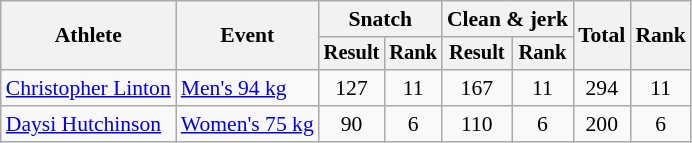<table class="wikitable" style="font-size:90%">
<tr>
<th rowspan=2>Athlete</th>
<th rowspan=2>Event</th>
<th colspan="2">Snatch</th>
<th colspan="2">Clean & jerk</th>
<th rowspan="2">Total</th>
<th rowspan="2">Rank</th>
</tr>
<tr style="font-size:95%">
<th>Result</th>
<th>Rank</th>
<th>Result</th>
<th>Rank</th>
</tr>
<tr align=center>
<td align=left><a href='#'>Christopher Linton</a></td>
<td align=left><a href='#'>Men's 94 kg</a></td>
<td>127</td>
<td>11</td>
<td>167</td>
<td>11</td>
<td>294</td>
<td>11</td>
</tr>
<tr align=center>
<td align=left><a href='#'>Daysi Hutchinson</a></td>
<td align=left><a href='#'>Women's 75 kg</a></td>
<td>90</td>
<td>6</td>
<td>110</td>
<td>6</td>
<td>200</td>
<td>6</td>
</tr>
</table>
